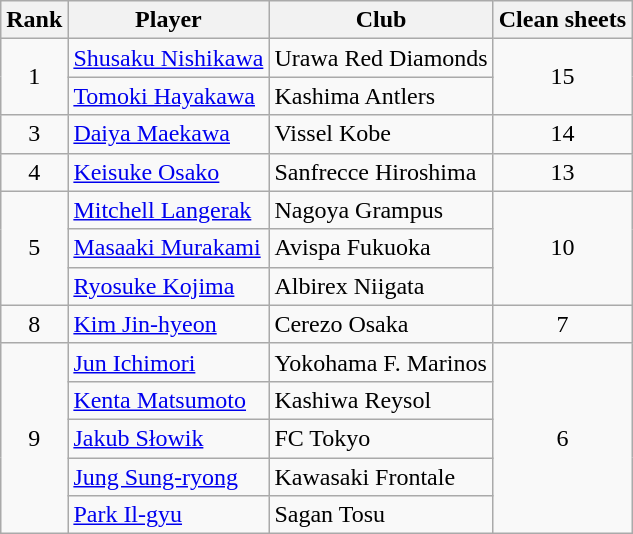<table class="wikitable" style="text-align:center">
<tr>
<th>Rank</th>
<th>Player</th>
<th>Club</th>
<th>Clean sheets</th>
</tr>
<tr>
<td rowspan=2>1</td>
<td align="left"> <a href='#'>Shusaku Nishikawa</a></td>
<td align="left">Urawa Red Diamonds</td>
<td rowspan=2>15</td>
</tr>
<tr>
<td align="left"> <a href='#'>Tomoki Hayakawa</a></td>
<td align="left">Kashima Antlers</td>
</tr>
<tr>
<td>3</td>
<td align="left"> <a href='#'>Daiya Maekawa</a></td>
<td align="left">Vissel Kobe</td>
<td>14</td>
</tr>
<tr>
<td>4</td>
<td align="left"> <a href='#'>Keisuke Osako</a></td>
<td align="left">Sanfrecce Hiroshima</td>
<td>13</td>
</tr>
<tr>
<td rowspan=3>5</td>
<td align="left"> <a href='#'>Mitchell Langerak</a></td>
<td align="left">Nagoya Grampus</td>
<td rowspan=3>10</td>
</tr>
<tr>
<td align="left"> <a href='#'>Masaaki Murakami</a></td>
<td align="left">Avispa Fukuoka</td>
</tr>
<tr>
<td align="left"> <a href='#'>Ryosuke Kojima</a></td>
<td align="left">Albirex Niigata</td>
</tr>
<tr>
<td>8</td>
<td align="left"> <a href='#'>Kim Jin-hyeon</a></td>
<td align="left">Cerezo Osaka</td>
<td>7</td>
</tr>
<tr>
<td rowspan=5>9</td>
<td align="left"> <a href='#'>Jun Ichimori</a></td>
<td align="left">Yokohama F. Marinos</td>
<td rowspan=5>6</td>
</tr>
<tr>
<td align="left"> <a href='#'>Kenta Matsumoto</a></td>
<td align="left">Kashiwa Reysol</td>
</tr>
<tr>
<td align="left"> <a href='#'>Jakub Słowik</a></td>
<td align="left">FC Tokyo</td>
</tr>
<tr>
<td align="left"> <a href='#'>Jung Sung-ryong</a></td>
<td align="left">Kawasaki Frontale</td>
</tr>
<tr>
<td align="left"> <a href='#'>Park Il-gyu</a></td>
<td align="left">Sagan Tosu<br></td>
</tr>
</table>
